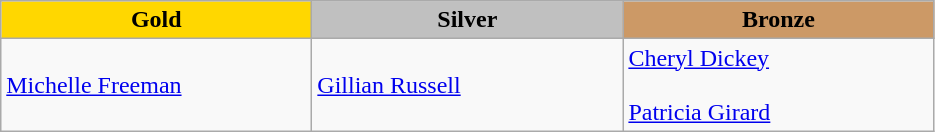<table class="wikitable" style="text-align:left">
<tr align="center">
<td width=200 bgcolor=gold><strong>Gold</strong></td>
<td width=200 bgcolor=silver><strong>Silver</strong></td>
<td width=200 bgcolor=CC9966><strong>Bronze</strong></td>
</tr>
<tr>
<td><a href='#'>Michelle Freeman</a><br><em></em></td>
<td><a href='#'>Gillian Russell</a><br><em></em></td>
<td><a href='#'>Cheryl Dickey</a><br><em></em><br><a href='#'>Patricia Girard</a><br><em></em></td>
</tr>
</table>
